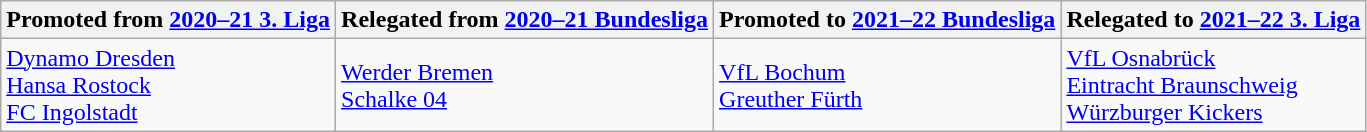<table class="wikitable">
<tr>
<th>Promoted from <a href='#'>2020–21 3. Liga</a></th>
<th>Relegated from <a href='#'>2020–21 Bundesliga</a></th>
<th>Promoted to <a href='#'>2021–22 Bundesliga</a></th>
<th>Relegated to <a href='#'>2021–22 3. Liga</a></th>
</tr>
<tr>
<td><a href='#'>Dynamo Dresden</a><br><a href='#'>Hansa Rostock</a><br><a href='#'>FC Ingolstadt</a></td>
<td><a href='#'>Werder Bremen</a><br><a href='#'>Schalke 04</a></td>
<td><a href='#'>VfL Bochum</a><br><a href='#'>Greuther Fürth</a></td>
<td><a href='#'>VfL Osnabrück</a><br><a href='#'>Eintracht Braunschweig</a><br><a href='#'>Würzburger Kickers</a></td>
</tr>
</table>
